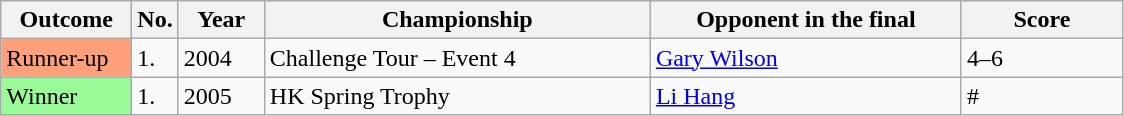<table class="sortable wikitable">
<tr>
<th width="80">Outcome</th>
<th width="20">No.</th>
<th width="50">Year</th>
<th style="width:250px;">Championship</th>
<th style="width:200px;">Opponent in the final</th>
<th style="width:100px;">Score</th>
</tr>
<tr>
<td style="background:#ffa07a;">Runner-up</td>
<td>1.</td>
<td>2004</td>
<td>Challenge Tour – Event 4</td>
<td> <a href='#'>Gary Wilson</a></td>
<td>4–6</td>
</tr>
<tr>
<td style="background:#98fb98;">Winner</td>
<td>1.</td>
<td>2005</td>
<td>HK Spring Trophy</td>
<td> <a href='#'>Li Hang</a></td>
<td>#</td>
</tr>
</table>
